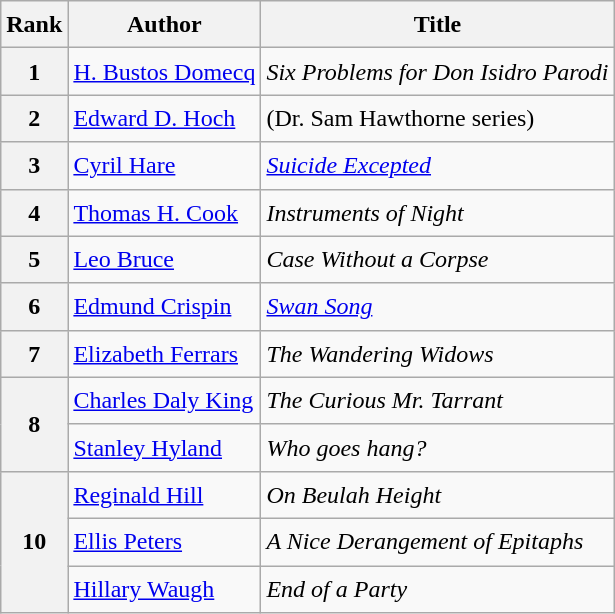<table class="wikitable sortable" style="font-size:1.00em; line-height:1.5em;">
<tr>
<th>Rank</th>
<th>Author</th>
<th>Title</th>
</tr>
<tr>
<th>1</th>
<td><a href='#'>H. Bustos Domecq</a></td>
<td><em>Six Problems for Don Isidro Parodi</em></td>
</tr>
<tr>
<th>2</th>
<td><a href='#'>Edward D. Hoch</a></td>
<td>(Dr. Sam Hawthorne series)</td>
</tr>
<tr>
<th>3</th>
<td><a href='#'>Cyril Hare</a></td>
<td><em><a href='#'>Suicide Excepted</a></em></td>
</tr>
<tr>
<th>4</th>
<td><a href='#'>Thomas H. Cook</a></td>
<td><em>Instruments of Night</em></td>
</tr>
<tr>
<th>5</th>
<td><a href='#'>Leo Bruce</a></td>
<td><em>Case Without a Corpse</em></td>
</tr>
<tr>
<th>6</th>
<td><a href='#'>Edmund Crispin</a></td>
<td><em><a href='#'>Swan Song</a></em></td>
</tr>
<tr>
<th>7</th>
<td><a href='#'>Elizabeth Ferrars</a></td>
<td><em>The Wandering Widows</em></td>
</tr>
<tr>
<th rowspan=2>8</th>
<td><a href='#'>Charles Daly King</a></td>
<td><em>The Curious Mr. Tarrant</em></td>
</tr>
<tr>
<td><a href='#'>Stanley Hyland</a></td>
<td><em>Who goes hang?</em></td>
</tr>
<tr>
<th rowspan=3>10</th>
<td><a href='#'>Reginald Hill</a></td>
<td><em>On Beulah Height</em></td>
</tr>
<tr>
<td><a href='#'>Ellis Peters</a></td>
<td><em>A Nice Derangement of Epitaphs</em></td>
</tr>
<tr>
<td><a href='#'>Hillary Waugh</a></td>
<td><em>End of a Party</em></td>
</tr>
</table>
